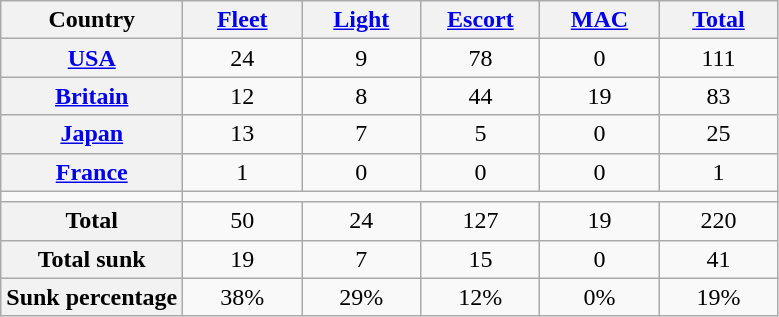<table class="wikitable" style="text-align: center;">
<tr>
<th scope="col">Country</th>
<th scope="col" style="width: 4.5em;"><a href='#'>Fleet</a></th>
<th scope="col" style="width: 4.5em;"><a href='#'>Light</a></th>
<th scope="col" style="width: 4.5em;"><a href='#'>Escort</a></th>
<th scope="col" style="width: 4.5em;"><a href='#'>MAC</a></th>
<th scope="col" style="width: 4.5em;"><a href='#'>Total</a></th>
</tr>
<tr>
<th scope="row"><a href='#'>USA</a></th>
<td>24</td>
<td>9</td>
<td>78</td>
<td>0</td>
<td>111</td>
</tr>
<tr>
<th scope="row"><a href='#'>Britain</a></th>
<td>12</td>
<td>8</td>
<td>44</td>
<td>19</td>
<td>83</td>
</tr>
<tr>
<th scope="row"><a href='#'>Japan</a></th>
<td>13 </td>
<td>7</td>
<td>5</td>
<td>0</td>
<td>25</td>
</tr>
<tr>
<th scope="row"><a href='#'>France</a></th>
<td>1</td>
<td>0</td>
<td>0</td>
<td>0</td>
<td>1</td>
</tr>
<tr>
<td></td>
</tr>
<tr>
<th scope="row">Total</th>
<td>50</td>
<td>24</td>
<td>127</td>
<td>19</td>
<td>220</td>
</tr>
<tr>
<th scope="row">Total sunk</th>
<td>19</td>
<td>7</td>
<td>15</td>
<td>0</td>
<td>41</td>
</tr>
<tr>
<th scope="row">Sunk percentage</th>
<td>38%</td>
<td>29%</td>
<td>12%</td>
<td>0%</td>
<td>19%</td>
</tr>
</table>
